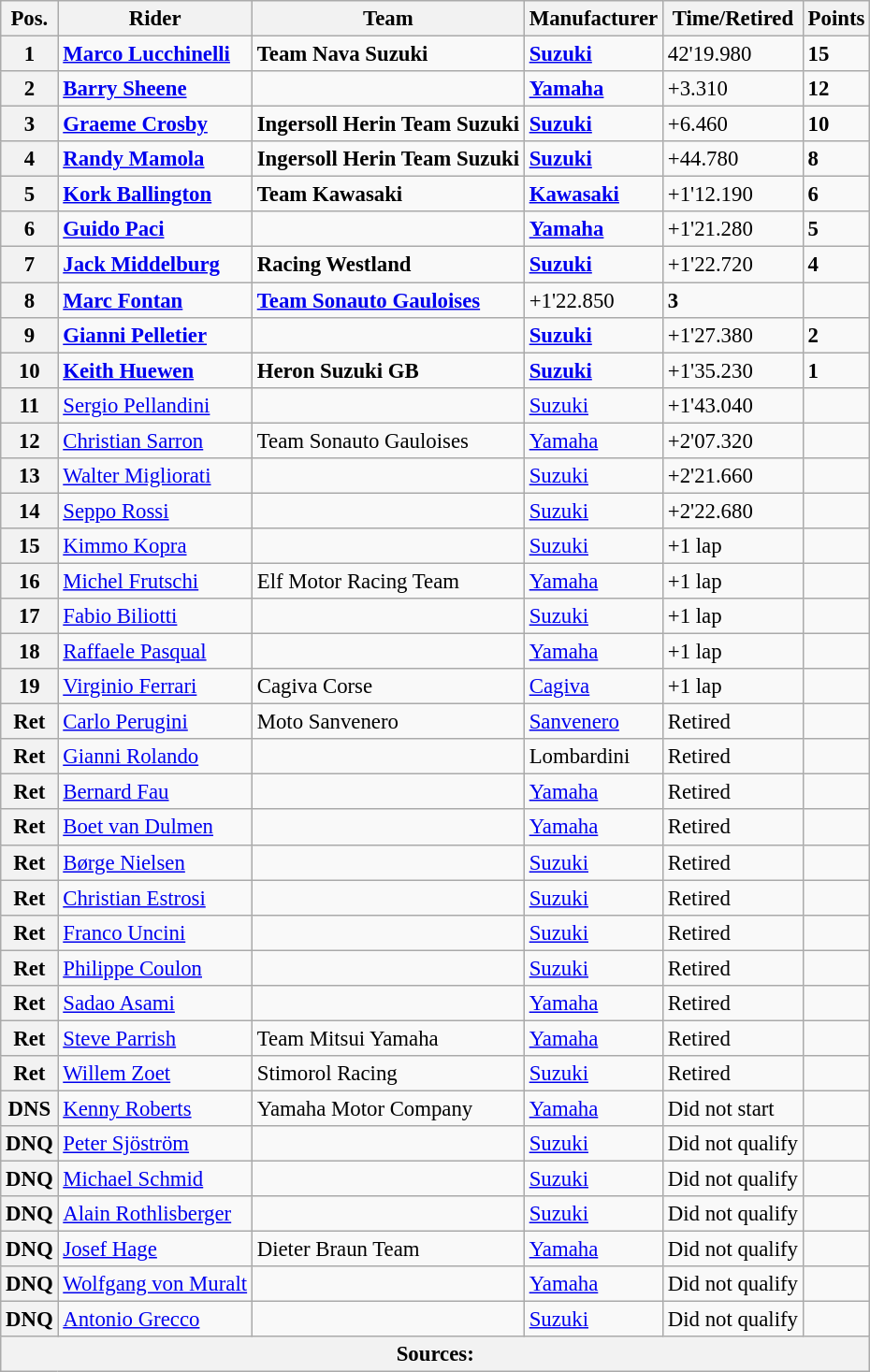<table class="wikitable" style="font-size: 95%;">
<tr>
<th>Pos.</th>
<th>Rider</th>
<th>Team</th>
<th>Manufacturer</th>
<th>Time/Retired</th>
<th>Points</th>
</tr>
<tr>
<th>1</th>
<td> <strong><a href='#'>Marco Lucchinelli</a></strong></td>
<td><strong>Team Nava Suzuki</strong></td>
<td><strong><a href='#'>Suzuki</a></strong></td>
<td>42'19.980</td>
<td><strong>15</strong></td>
</tr>
<tr>
<th>2</th>
<td> <strong><a href='#'>Barry Sheene</a></strong></td>
<td></td>
<td><strong><a href='#'>Yamaha</a></strong></td>
<td>+3.310</td>
<td><strong>12</strong></td>
</tr>
<tr>
<th>3</th>
<td> <strong><a href='#'>Graeme Crosby</a></strong></td>
<td><strong>Ingersoll Herin Team Suzuki</strong></td>
<td><strong><a href='#'>Suzuki</a></strong></td>
<td>+6.460</td>
<td><strong>10</strong></td>
</tr>
<tr>
<th>4</th>
<td> <strong><a href='#'>Randy Mamola</a></strong></td>
<td><strong>Ingersoll Herin Team Suzuki</strong></td>
<td><strong><a href='#'>Suzuki</a></strong></td>
<td>+44.780</td>
<td><strong>8</strong></td>
</tr>
<tr>
<th>5</th>
<td> <strong><a href='#'>Kork Ballington</a></strong></td>
<td><strong>Team Kawasaki</strong></td>
<td><strong><a href='#'>Kawasaki</a></strong></td>
<td>+1'12.190</td>
<td><strong>6</strong></td>
</tr>
<tr>
<th>6</th>
<td> <strong><a href='#'>Guido Paci</a></strong></td>
<td></td>
<td><strong><a href='#'>Yamaha</a></strong></td>
<td>+1'21.280</td>
<td><strong>5</strong></td>
</tr>
<tr>
<th>7</th>
<td> <strong><a href='#'>Jack Middelburg</a></strong></td>
<td><strong>Racing Westland</strong></td>
<td><strong><a href='#'>Suzuki</a></strong></td>
<td>+1'22.720</td>
<td><strong>4</strong></td>
</tr>
<tr>
<th>8</th>
<td> <strong><a href='#'>Marc Fontan</a></strong></td>
<td><strong><a href='#'>Team Sonauto Gauloises</a></strong></td>
<td>+1'22.850</td>
<td><strong>3</strong></td>
</tr>
<tr>
<th>9</th>
<td> <strong><a href='#'>Gianni Pelletier</a></strong></td>
<td></td>
<td><strong><a href='#'>Suzuki</a></strong></td>
<td>+1'27.380</td>
<td><strong>2</strong></td>
</tr>
<tr>
<th>10</th>
<td> <strong><a href='#'>Keith Huewen</a></strong></td>
<td><strong>Heron Suzuki GB</strong></td>
<td><strong><a href='#'>Suzuki</a></strong></td>
<td>+1'35.230</td>
<td><strong>1</strong></td>
</tr>
<tr>
<th>11</th>
<td> <a href='#'>Sergio Pellandini</a></td>
<td></td>
<td><a href='#'>Suzuki</a></td>
<td>+1'43.040</td>
<td></td>
</tr>
<tr>
<th>12</th>
<td> <a href='#'>Christian Sarron</a></td>
<td>Team Sonauto Gauloises</td>
<td><a href='#'>Yamaha</a></td>
<td>+2'07.320</td>
<td></td>
</tr>
<tr>
<th>13</th>
<td> <a href='#'>Walter Migliorati</a></td>
<td></td>
<td><a href='#'>Suzuki</a></td>
<td>+2'21.660</td>
<td></td>
</tr>
<tr>
<th>14</th>
<td> <a href='#'>Seppo Rossi</a></td>
<td></td>
<td><a href='#'>Suzuki</a></td>
<td>+2'22.680</td>
<td></td>
</tr>
<tr>
<th>15</th>
<td> <a href='#'>Kimmo Kopra</a></td>
<td></td>
<td><a href='#'>Suzuki</a></td>
<td>+1 lap</td>
<td></td>
</tr>
<tr>
<th>16</th>
<td> <a href='#'>Michel Frutschi</a></td>
<td>Elf Motor Racing Team</td>
<td><a href='#'>Yamaha</a></td>
<td>+1 lap</td>
<td></td>
</tr>
<tr>
<th>17</th>
<td> <a href='#'>Fabio Biliotti</a></td>
<td></td>
<td><a href='#'>Suzuki</a></td>
<td>+1 lap</td>
<td></td>
</tr>
<tr>
<th>18</th>
<td> <a href='#'>Raffaele Pasqual</a></td>
<td></td>
<td><a href='#'>Yamaha</a></td>
<td>+1 lap</td>
<td></td>
</tr>
<tr>
<th>19</th>
<td> <a href='#'>Virginio Ferrari</a></td>
<td>Cagiva Corse</td>
<td><a href='#'>Cagiva</a></td>
<td>+1 lap</td>
<td></td>
</tr>
<tr>
<th>Ret</th>
<td> <a href='#'>Carlo Perugini</a></td>
<td>Moto Sanvenero</td>
<td><a href='#'>Sanvenero</a></td>
<td>Retired</td>
<td></td>
</tr>
<tr>
<th>Ret</th>
<td> <a href='#'>Gianni Rolando</a></td>
<td></td>
<td>Lombardini</td>
<td>Retired</td>
<td></td>
</tr>
<tr>
<th>Ret</th>
<td> <a href='#'>Bernard Fau</a></td>
<td></td>
<td><a href='#'>Yamaha</a></td>
<td>Retired</td>
<td></td>
</tr>
<tr>
<th>Ret</th>
<td> <a href='#'>Boet van Dulmen</a></td>
<td></td>
<td><a href='#'>Yamaha</a></td>
<td>Retired</td>
<td></td>
</tr>
<tr>
<th>Ret</th>
<td> <a href='#'>Børge Nielsen</a></td>
<td></td>
<td><a href='#'>Suzuki</a></td>
<td>Retired</td>
<td></td>
</tr>
<tr>
<th>Ret</th>
<td> <a href='#'>Christian Estrosi</a></td>
<td></td>
<td><a href='#'>Suzuki</a></td>
<td>Retired</td>
<td></td>
</tr>
<tr>
<th>Ret</th>
<td> <a href='#'>Franco Uncini</a></td>
<td></td>
<td><a href='#'>Suzuki</a></td>
<td>Retired</td>
<td></td>
</tr>
<tr>
<th>Ret</th>
<td> <a href='#'>Philippe Coulon</a></td>
<td></td>
<td><a href='#'>Suzuki</a></td>
<td>Retired</td>
<td></td>
</tr>
<tr>
<th>Ret</th>
<td> <a href='#'>Sadao Asami</a></td>
<td></td>
<td><a href='#'>Yamaha</a></td>
<td>Retired</td>
<td></td>
</tr>
<tr>
<th>Ret</th>
<td> <a href='#'>Steve Parrish</a></td>
<td>Team Mitsui Yamaha</td>
<td><a href='#'>Yamaha</a></td>
<td>Retired</td>
<td></td>
</tr>
<tr>
<th>Ret</th>
<td> <a href='#'>Willem Zoet</a></td>
<td>Stimorol Racing</td>
<td><a href='#'>Suzuki</a></td>
<td>Retired</td>
<td></td>
</tr>
<tr>
<th>DNS</th>
<td> <a href='#'>Kenny Roberts</a></td>
<td>Yamaha Motor Company</td>
<td><a href='#'>Yamaha</a></td>
<td>Did not start</td>
<td></td>
</tr>
<tr>
<th>DNQ</th>
<td> <a href='#'>Peter Sjöström</a></td>
<td></td>
<td><a href='#'>Suzuki</a></td>
<td>Did not qualify</td>
<td></td>
</tr>
<tr>
<th>DNQ</th>
<td> <a href='#'>Michael Schmid</a></td>
<td></td>
<td><a href='#'>Suzuki</a></td>
<td>Did not qualify</td>
<td></td>
</tr>
<tr>
<th>DNQ</th>
<td> <a href='#'>Alain Rothlisberger</a></td>
<td></td>
<td><a href='#'>Suzuki</a></td>
<td>Did not qualify</td>
<td></td>
</tr>
<tr>
<th>DNQ</th>
<td> <a href='#'>Josef Hage</a></td>
<td>Dieter Braun Team</td>
<td><a href='#'>Yamaha</a></td>
<td>Did not qualify</td>
<td></td>
</tr>
<tr>
<th>DNQ</th>
<td> <a href='#'>Wolfgang von Muralt</a></td>
<td></td>
<td><a href='#'>Yamaha</a></td>
<td>Did not qualify</td>
<td></td>
</tr>
<tr>
<th>DNQ</th>
<td> <a href='#'>Antonio Grecco</a></td>
<td></td>
<td><a href='#'>Suzuki</a></td>
<td>Did not qualify</td>
<td></td>
</tr>
<tr>
<th colspan=8>Sources:</th>
</tr>
</table>
